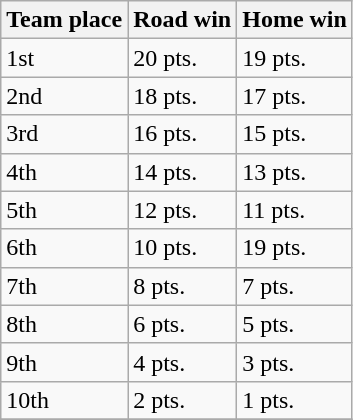<table class="wikitable">
<tr>
<th>Team place</th>
<th>Road win</th>
<th>Home win</th>
</tr>
<tr>
<td>1st</td>
<td>20 pts.</td>
<td>19 pts.</td>
</tr>
<tr>
<td>2nd</td>
<td>18 pts.</td>
<td>17 pts.</td>
</tr>
<tr>
<td>3rd</td>
<td>16 pts.</td>
<td>15 pts.</td>
</tr>
<tr>
<td>4th</td>
<td>14 pts.</td>
<td>13 pts.</td>
</tr>
<tr>
<td>5th</td>
<td>12 pts.</td>
<td>11 pts.</td>
</tr>
<tr>
<td>6th</td>
<td>10 pts.</td>
<td>19 pts.</td>
</tr>
<tr>
<td>7th</td>
<td>8 pts.</td>
<td>7 pts.</td>
</tr>
<tr>
<td>8th</td>
<td>6 pts.</td>
<td>5 pts.</td>
</tr>
<tr>
<td>9th</td>
<td>4 pts.</td>
<td>3 pts.</td>
</tr>
<tr>
<td>10th</td>
<td>2 pts.</td>
<td>1 pts.</td>
</tr>
<tr>
</tr>
</table>
